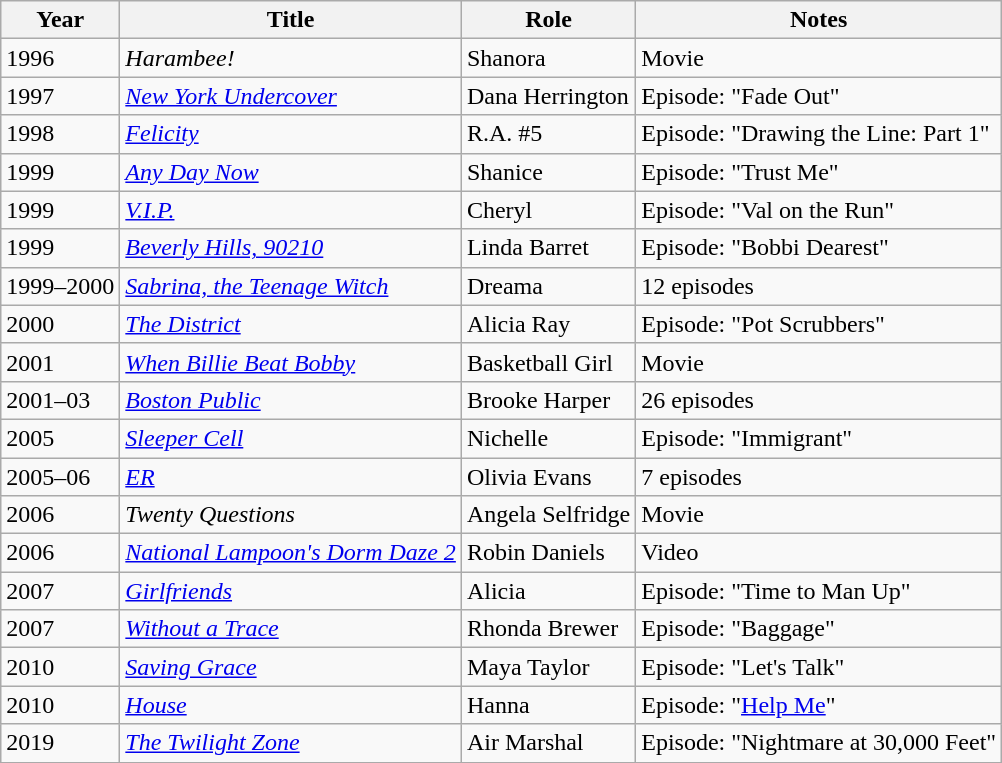<table class="wikitable sortable">
<tr>
<th>Year</th>
<th>Title</th>
<th>Role</th>
<th class="unsortable">Notes</th>
</tr>
<tr>
<td>1996</td>
<td><em>Harambee!</em></td>
<td>Shanora</td>
<td>Movie</td>
</tr>
<tr>
<td>1997</td>
<td><em><a href='#'>New York Undercover</a></em></td>
<td>Dana Herrington</td>
<td>Episode: "Fade Out"</td>
</tr>
<tr>
<td>1998</td>
<td><em><a href='#'>Felicity</a></em></td>
<td>R.A. #5</td>
<td>Episode: "Drawing the Line: Part 1"</td>
</tr>
<tr>
<td>1999</td>
<td><em><a href='#'>Any Day Now</a></em></td>
<td>Shanice</td>
<td>Episode: "Trust Me"</td>
</tr>
<tr>
<td>1999</td>
<td><em><a href='#'>V.I.P.</a></em></td>
<td>Cheryl</td>
<td>Episode: "Val on the Run"</td>
</tr>
<tr>
<td>1999</td>
<td><em><a href='#'>Beverly Hills, 90210</a></em></td>
<td>Linda Barret</td>
<td>Episode: "Bobbi Dearest"</td>
</tr>
<tr>
<td>1999–2000</td>
<td><em><a href='#'>Sabrina, the Teenage Witch</a></em></td>
<td>Dreama</td>
<td>12 episodes</td>
</tr>
<tr>
<td>2000</td>
<td><em><a href='#'>The District</a></em></td>
<td>Alicia Ray</td>
<td>Episode: "Pot Scrubbers"</td>
</tr>
<tr>
<td>2001</td>
<td><em><a href='#'>When Billie Beat Bobby</a></em></td>
<td>Basketball Girl</td>
<td>Movie</td>
</tr>
<tr>
<td>2001–03</td>
<td><em><a href='#'>Boston Public</a></em></td>
<td>Brooke Harper</td>
<td>26 episodes</td>
</tr>
<tr>
<td>2005</td>
<td><em><a href='#'>Sleeper Cell</a></em></td>
<td>Nichelle</td>
<td>Episode: "Immigrant"</td>
</tr>
<tr>
<td>2005–06</td>
<td><em><a href='#'>ER</a></em></td>
<td>Olivia Evans</td>
<td>7 episodes</td>
</tr>
<tr>
<td>2006</td>
<td><em>Twenty Questions</em></td>
<td>Angela Selfridge</td>
<td>Movie</td>
</tr>
<tr>
<td>2006</td>
<td><em><a href='#'>National Lampoon's Dorm Daze 2</a></em></td>
<td>Robin Daniels</td>
<td>Video</td>
</tr>
<tr>
<td>2007</td>
<td><em><a href='#'>Girlfriends</a></em></td>
<td>Alicia</td>
<td>Episode: "Time to Man Up"</td>
</tr>
<tr>
<td>2007</td>
<td><em><a href='#'>Without a Trace</a></em></td>
<td>Rhonda Brewer</td>
<td>Episode: "Baggage"</td>
</tr>
<tr>
<td>2010</td>
<td><em><a href='#'>Saving Grace</a></em></td>
<td>Maya Taylor</td>
<td>Episode: "Let's Talk"</td>
</tr>
<tr>
<td>2010</td>
<td><em><a href='#'>House</a></em></td>
<td>Hanna</td>
<td>Episode: "<a href='#'>Help Me</a>"</td>
</tr>
<tr>
<td>2019</td>
<td><em><a href='#'>The Twilight Zone</a></em></td>
<td>Air Marshal</td>
<td>Episode: "Nightmare at 30,000 Feet"</td>
</tr>
</table>
